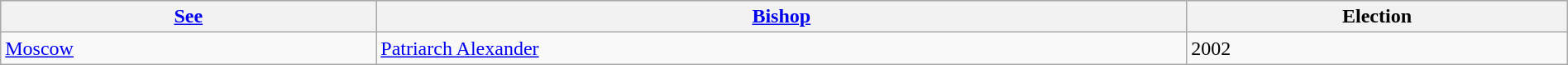<table class="wikitable sortable" width="100%">
<tr bgcolor="#cccccc">
<th><a href='#'>See</a></th>
<th><a href='#'>Bishop</a></th>
<th>Election</th>
</tr>
<tr>
<td><a href='#'>Moscow</a></td>
<td><a href='#'>Patriarch Alexander</a></td>
<td>2002</td>
</tr>
</table>
